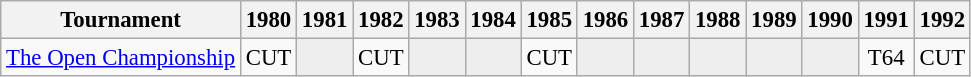<table class="wikitable" style="font-size:95%;text-align:center;">
<tr>
<th>Tournament</th>
<th>1980</th>
<th>1981</th>
<th>1982</th>
<th>1983</th>
<th>1984</th>
<th>1985</th>
<th>1986</th>
<th>1987</th>
<th>1988</th>
<th>1989</th>
<th>1990</th>
<th>1991</th>
<th>1992</th>
</tr>
<tr>
<td align=left><a href='#'>The Open Championship</a></td>
<td>CUT</td>
<td style="background:#eeeeee;"></td>
<td>CUT</td>
<td style="background:#eeeeee;"></td>
<td style="background:#eeeeee;"></td>
<td>CUT</td>
<td style="background:#eeeeee;"></td>
<td style="background:#eeeeee;"></td>
<td style="background:#eeeeee;"></td>
<td style="background:#eeeeee;"></td>
<td style="background:#eeeeee;"></td>
<td>T64</td>
<td>CUT</td>
</tr>
</table>
